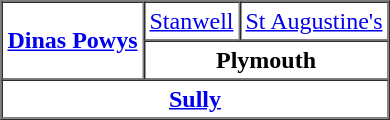<table border=1 cellpadding=3 cellspacing=0 align=center style="text-align:center;">
<tr>
<th rowspan="2"><a href='#'>Dinas Powys</a></th>
<td><a href='#'>Stanwell</a></td>
<td><a href='#'>St Augustine's</a></td>
</tr>
<tr>
<th colspan="2"><strong>Plymouth</strong></th>
</tr>
<tr>
<th colspan="3"><a href='#'>Sully</a></th>
</tr>
</table>
